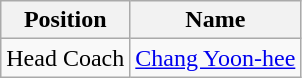<table class="wikitable">
<tr>
<th>Position</th>
<th>Name</th>
</tr>
<tr>
<td>Head Coach</td>
<td> <a href='#'>Chang Yoon-hee</a></td>
</tr>
</table>
